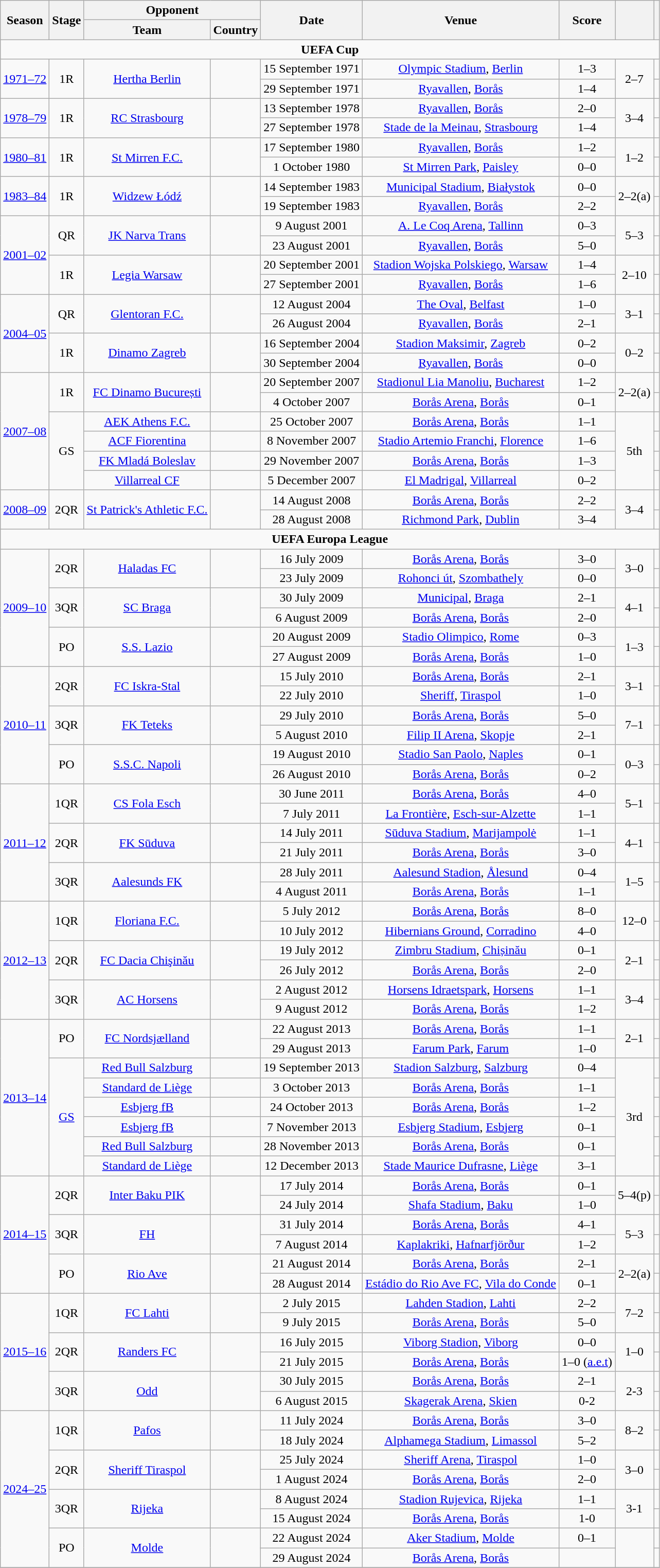<table class="wikitable plainrowheaders" style="text-align: center">
<tr>
<th rowspan=2>Season</th>
<th rowspan=2>Stage</th>
<th scope="col" colspan=2>Opponent</th>
<th scope="col" rowspan=2>Date</th>
<th scope="col" rowspan=2>Venue</th>
<th scope="col" rowspan=2>Score</th>
<th scope="col" rowspan=2></th>
<th scope="col" rowspan=2></th>
</tr>
<tr>
<th scope="col">Team</th>
<th scope="col">Country</th>
</tr>
<tr>
<td colspan="9" style="text-align:center;"><strong>UEFA Cup</strong></td>
</tr>
<tr>
<td rowspan=2><a href='#'>1971–72</a></td>
<td rowspan=2>1R</td>
<td rowspan=2><a href='#'>Hertha Berlin</a></td>
<td rowspan=2></td>
<td>15 September 1971</td>
<td><a href='#'>Olympic Stadium</a>, <a href='#'>Berlin</a></td>
<td>1–3</td>
<td rowspan=2>2–7</td>
<td></td>
</tr>
<tr>
<td>29 September 1971</td>
<td><a href='#'>Ryavallen</a>, <a href='#'>Borås</a></td>
<td>1–4</td>
<td></td>
</tr>
<tr>
<td rowspan=2><a href='#'>1978–79</a></td>
<td rowspan=2>1R</td>
<td rowspan=2><a href='#'>RC Strasbourg</a></td>
<td rowspan=2></td>
<td>13 September 1978</td>
<td><a href='#'>Ryavallen</a>, <a href='#'>Borås</a></td>
<td>2–0</td>
<td rowspan=2>3–4</td>
<td></td>
</tr>
<tr>
<td>27 September 1978</td>
<td><a href='#'>Stade de la Meinau</a>, <a href='#'>Strasbourg</a></td>
<td>1–4</td>
<td></td>
</tr>
<tr>
<td rowspan=2><a href='#'>1980–81</a></td>
<td rowspan=2>1R</td>
<td rowspan=2><a href='#'>St Mirren F.C.</a></td>
<td rowspan=2></td>
<td>17 September 1980</td>
<td><a href='#'>Ryavallen</a>, <a href='#'>Borås</a></td>
<td>1–2</td>
<td rowspan=2>1–2</td>
<td></td>
</tr>
<tr>
<td>1 October 1980</td>
<td><a href='#'>St Mirren Park</a>, <a href='#'>Paisley</a></td>
<td>0–0</td>
<td></td>
</tr>
<tr>
<td rowspan=2><a href='#'>1983–84</a></td>
<td rowspan=2>1R</td>
<td rowspan=2><a href='#'>Widzew Łódź</a></td>
<td rowspan=2></td>
<td>14 September 1983</td>
<td><a href='#'>Municipal Stadium</a>, <a href='#'>Białystok</a></td>
<td>0–0</td>
<td rowspan=2>2–2(a)</td>
<td></td>
</tr>
<tr>
<td>19 September 1983</td>
<td><a href='#'>Ryavallen</a>, <a href='#'>Borås</a></td>
<td>2–2</td>
<td></td>
</tr>
<tr>
<td rowspan=4><a href='#'>2001–02</a></td>
<td rowspan=2>QR</td>
<td rowspan=2><a href='#'>JK Narva Trans</a></td>
<td rowspan=2></td>
<td>9 August 2001</td>
<td><a href='#'>A. Le Coq Arena</a>, <a href='#'>Tallinn</a></td>
<td>0–3</td>
<td rowspan=2>5–3</td>
<td></td>
</tr>
<tr>
<td>23 August 2001</td>
<td><a href='#'>Ryavallen</a>, <a href='#'>Borås</a></td>
<td>5–0</td>
<td></td>
</tr>
<tr>
<td rowspan=2>1R</td>
<td rowspan=2><a href='#'>Legia Warsaw</a></td>
<td rowspan=2></td>
<td>20 September 2001</td>
<td><a href='#'>Stadion Wojska Polskiego</a>, <a href='#'>Warsaw</a></td>
<td>1–4</td>
<td rowspan=2>2–10</td>
<td></td>
</tr>
<tr>
<td>27 September 2001</td>
<td><a href='#'>Ryavallen</a>, <a href='#'>Borås</a></td>
<td>1–6</td>
<td></td>
</tr>
<tr>
<td rowspan=4><a href='#'>2004–05</a></td>
<td rowspan=2>QR</td>
<td rowspan=2><a href='#'>Glentoran F.C.</a></td>
<td rowspan=2></td>
<td>12 August 2004</td>
<td><a href='#'>The Oval</a>, <a href='#'>Belfast</a></td>
<td>1–0</td>
<td rowspan=2>3–1</td>
<td></td>
</tr>
<tr>
<td>26 August 2004</td>
<td><a href='#'>Ryavallen</a>, <a href='#'>Borås</a></td>
<td>2–1</td>
<td></td>
</tr>
<tr>
<td rowspan=2>1R</td>
<td rowspan=2><a href='#'>Dinamo Zagreb</a></td>
<td rowspan=2></td>
<td>16 September 2004</td>
<td><a href='#'>Stadion Maksimir</a>, <a href='#'>Zagreb</a></td>
<td>0–2</td>
<td rowspan=2>0–2</td>
<td></td>
</tr>
<tr>
<td>30 September 2004</td>
<td><a href='#'>Ryavallen</a>, <a href='#'>Borås</a></td>
<td>0–0</td>
<td></td>
</tr>
<tr>
<td rowspan=6><a href='#'>2007–08</a></td>
<td rowspan=2>1R</td>
<td rowspan=2><a href='#'>FC Dinamo București</a></td>
<td rowspan=2></td>
<td>20 September 2007</td>
<td><a href='#'>Stadionul Lia Manoliu</a>, <a href='#'>Bucharest</a></td>
<td>1–2</td>
<td rowspan=2>2–2(a)</td>
<td></td>
</tr>
<tr>
<td>4 October 2007</td>
<td><a href='#'>Borås Arena</a>, <a href='#'>Borås</a></td>
<td>0–1</td>
<td></td>
</tr>
<tr>
<td rowspan=4>GS</td>
<td><a href='#'>AEK Athens F.C.</a></td>
<td></td>
<td>25 October 2007</td>
<td><a href='#'>Borås Arena</a>, <a href='#'>Borås</a></td>
<td>1–1</td>
<td rowspan=4>5th</td>
<td></td>
</tr>
<tr>
<td><a href='#'>ACF Fiorentina</a></td>
<td></td>
<td>8 November 2007</td>
<td><a href='#'>Stadio Artemio Franchi</a>, <a href='#'>Florence</a></td>
<td>1–6</td>
<td></td>
</tr>
<tr>
<td><a href='#'>FK Mladá Boleslav</a></td>
<td></td>
<td>29 November 2007</td>
<td><a href='#'>Borås Arena</a>, <a href='#'>Borås</a></td>
<td>1–3</td>
<td></td>
</tr>
<tr>
<td><a href='#'>Villarreal CF</a></td>
<td></td>
<td>5 December 2007</td>
<td><a href='#'>El Madrigal</a>, <a href='#'>Villarreal</a></td>
<td>0–2</td>
<td></td>
</tr>
<tr>
<td rowspan=2><a href='#'>2008–09</a></td>
<td rowspan=2>2QR</td>
<td rowspan=2><a href='#'>St Patrick's Athletic F.C.</a></td>
<td rowspan=2></td>
<td>14 August 2008</td>
<td><a href='#'>Borås Arena</a>, <a href='#'>Borås</a></td>
<td>2–2</td>
<td rowspan=2>3–4</td>
<td></td>
</tr>
<tr>
<td>28 August 2008</td>
<td><a href='#'>Richmond Park</a>, <a href='#'>Dublin</a></td>
<td>3–4</td>
<td></td>
</tr>
<tr>
<td colspan="9" style="text-align:center;"><strong>UEFA Europa League</strong></td>
</tr>
<tr>
<td rowspan=6><a href='#'>2009–10</a></td>
<td rowspan=2>2QR</td>
<td rowspan=2><a href='#'>Haladas FC</a></td>
<td rowspan=2></td>
<td>16 July 2009</td>
<td><a href='#'>Borås Arena</a>, <a href='#'>Borås</a></td>
<td>3–0</td>
<td rowspan=2>3–0</td>
<td></td>
</tr>
<tr>
<td>23 July 2009</td>
<td><a href='#'>Rohonci út</a>, <a href='#'>Szombathely</a></td>
<td>0–0</td>
<td></td>
</tr>
<tr>
<td rowspan=2>3QR</td>
<td rowspan=2><a href='#'>SC Braga</a></td>
<td rowspan=2></td>
<td>30 July 2009</td>
<td><a href='#'>Municipal</a>, <a href='#'>Braga</a></td>
<td>2–1</td>
<td rowspan=2>4–1</td>
<td></td>
</tr>
<tr>
<td>6 August 2009</td>
<td><a href='#'>Borås Arena</a>, <a href='#'>Borås</a></td>
<td>2–0</td>
<td></td>
</tr>
<tr>
<td rowspan=2>PO</td>
<td rowspan=2><a href='#'>S.S. Lazio</a></td>
<td rowspan=2></td>
<td>20 August 2009</td>
<td><a href='#'>Stadio Olimpico</a>, <a href='#'>Rome</a></td>
<td>0–3</td>
<td rowspan=2>1–3</td>
<td></td>
</tr>
<tr>
<td>27 August 2009</td>
<td><a href='#'>Borås Arena</a>, <a href='#'>Borås</a></td>
<td>1–0</td>
<td></td>
</tr>
<tr>
<td rowspan=6><a href='#'>2010–11</a></td>
<td rowspan=2>2QR</td>
<td rowspan=2><a href='#'>FC Iskra-Stal</a></td>
<td rowspan=2></td>
<td>15 July 2010</td>
<td><a href='#'>Borås Arena</a>, <a href='#'>Borås</a></td>
<td>2–1</td>
<td rowspan=2>3–1</td>
<td></td>
</tr>
<tr>
<td>22 July 2010</td>
<td><a href='#'>Sheriff</a>, <a href='#'>Tiraspol</a></td>
<td>1–0</td>
<td></td>
</tr>
<tr>
<td rowspan=2>3QR</td>
<td rowspan=2><a href='#'>FK Teteks</a></td>
<td rowspan=2></td>
<td>29 July 2010</td>
<td><a href='#'>Borås Arena</a>, <a href='#'>Borås</a></td>
<td>5–0</td>
<td rowspan=2>7–1</td>
<td></td>
</tr>
<tr>
<td>5 August 2010</td>
<td><a href='#'>Filip II Arena</a>, <a href='#'>Skopje</a></td>
<td>2–1</td>
<td></td>
</tr>
<tr>
<td rowspan=2>PO</td>
<td rowspan=2><a href='#'>S.S.C. Napoli</a></td>
<td rowspan=2></td>
<td>19 August 2010</td>
<td><a href='#'>Stadio San Paolo</a>, <a href='#'>Naples</a></td>
<td>0–1</td>
<td rowspan=2>0–3</td>
<td></td>
</tr>
<tr>
<td>26 August 2010</td>
<td><a href='#'>Borås Arena</a>, <a href='#'>Borås</a></td>
<td>0–2</td>
<td></td>
</tr>
<tr>
<td rowspan=6><a href='#'>2011–12</a></td>
<td rowspan=2>1QR</td>
<td rowspan=2><a href='#'>CS Fola Esch</a></td>
<td rowspan=2></td>
<td>30 June 2011</td>
<td><a href='#'>Borås Arena</a>, <a href='#'>Borås</a></td>
<td>4–0</td>
<td rowspan=2>5–1</td>
<td></td>
</tr>
<tr>
<td>7 July 2011</td>
<td><a href='#'>La Frontière</a>, <a href='#'>Esch-sur-Alzette</a></td>
<td>1–1</td>
<td></td>
</tr>
<tr>
<td rowspan=2>2QR</td>
<td rowspan=2><a href='#'>FK Sūduva</a></td>
<td rowspan=2></td>
<td>14 July 2011</td>
<td><a href='#'>Sūduva Stadium</a>, <a href='#'>Marijampolė</a></td>
<td>1–1</td>
<td rowspan=2>4–1</td>
<td></td>
</tr>
<tr>
<td>21 July 2011</td>
<td><a href='#'>Borås Arena</a>, <a href='#'>Borås</a></td>
<td>3–0</td>
<td></td>
</tr>
<tr>
<td rowspan=2>3QR</td>
<td rowspan=2><a href='#'>Aalesunds FK</a></td>
<td rowspan=2></td>
<td>28 July 2011</td>
<td><a href='#'>Aalesund Stadion</a>, <a href='#'>Ålesund</a></td>
<td>0–4</td>
<td rowspan=2>1–5</td>
<td></td>
</tr>
<tr>
<td>4 August 2011</td>
<td><a href='#'>Borås Arena</a>, <a href='#'>Borås</a></td>
<td>1–1</td>
<td></td>
</tr>
<tr>
<td rowspan=6><a href='#'>2012–13</a></td>
<td rowspan=2>1QR</td>
<td rowspan=2><a href='#'>Floriana F.C.</a></td>
<td rowspan=2></td>
<td>5 July 2012</td>
<td><a href='#'>Borås Arena</a>, <a href='#'>Borås</a></td>
<td>8–0</td>
<td rowspan=2>12–0</td>
<td></td>
</tr>
<tr>
<td>10 July 2012</td>
<td><a href='#'>Hibernians Ground</a>, <a href='#'>Corradino</a></td>
<td>4–0</td>
<td></td>
</tr>
<tr>
<td rowspan=2>2QR</td>
<td rowspan=2><a href='#'>FC Dacia Chişinău</a></td>
<td rowspan=2></td>
<td>19 July 2012</td>
<td><a href='#'>Zimbru Stadium</a>, <a href='#'>Chișinău</a></td>
<td>0–1</td>
<td rowspan=2>2–1</td>
<td></td>
</tr>
<tr>
<td>26 July 2012</td>
<td><a href='#'>Borås Arena</a>, <a href='#'>Borås</a></td>
<td>2–0</td>
<td></td>
</tr>
<tr>
<td rowspan=2>3QR</td>
<td rowspan=2><a href='#'>AC Horsens</a></td>
<td rowspan=2></td>
<td>2 August 2012</td>
<td><a href='#'>Horsens Idraetspark</a>, <a href='#'>Horsens</a></td>
<td>1–1</td>
<td rowspan=2>3–4</td>
<td></td>
</tr>
<tr>
<td>9 August 2012</td>
<td><a href='#'>Borås Arena</a>, <a href='#'>Borås</a></td>
<td>1–2</td>
<td></td>
</tr>
<tr>
<td rowspan=8><a href='#'>2013–14</a></td>
<td rowspan=2>PO</td>
<td rowspan=2><a href='#'>FC Nordsjælland</a></td>
<td rowspan=2></td>
<td>22 August 2013</td>
<td><a href='#'>Borås Arena</a>, <a href='#'>Borås</a></td>
<td>1–1</td>
<td rowspan=2>2–1</td>
<td></td>
</tr>
<tr>
<td>29 August 2013</td>
<td><a href='#'>Farum Park</a>, <a href='#'>Farum</a></td>
<td>1–0</td>
<td></td>
</tr>
<tr>
<td rowspan=6><a href='#'>GS</a></td>
<td><a href='#'>Red Bull Salzburg</a></td>
<td></td>
<td>19 September 2013</td>
<td><a href='#'>Stadion Salzburg</a>, <a href='#'>Salzburg</a></td>
<td>0–4</td>
<td rowspan=6>3rd</td>
<td></td>
</tr>
<tr>
<td><a href='#'>Standard de Liège</a></td>
<td></td>
<td>3 October 2013</td>
<td><a href='#'>Borås Arena</a>, <a href='#'>Borås</a></td>
<td>1–1</td>
<td></td>
</tr>
<tr>
<td><a href='#'>Esbjerg fB</a></td>
<td></td>
<td>24 October 2013</td>
<td><a href='#'>Borås Arena</a>, <a href='#'>Borås</a></td>
<td>1–2</td>
<td></td>
</tr>
<tr>
<td><a href='#'>Esbjerg fB</a></td>
<td></td>
<td>7 November 2013</td>
<td><a href='#'>Esbjerg Stadium</a>, <a href='#'>Esbjerg</a></td>
<td>0–1</td>
<td></td>
</tr>
<tr>
<td><a href='#'>Red Bull Salzburg</a></td>
<td></td>
<td>28 November 2013</td>
<td><a href='#'>Borås Arena</a>, <a href='#'>Borås</a></td>
<td>0–1</td>
<td></td>
</tr>
<tr>
<td><a href='#'>Standard de Liège</a></td>
<td></td>
<td>12 December 2013</td>
<td><a href='#'>Stade Maurice Dufrasne</a>, <a href='#'>Liège</a></td>
<td>3–1</td>
<td></td>
</tr>
<tr>
<td rowspan=6><a href='#'>2014–15</a></td>
<td rowspan=2>2QR</td>
<td rowspan=2><a href='#'>Inter Baku PIK</a></td>
<td rowspan=2></td>
<td>17 July 2014</td>
<td><a href='#'>Borås Arena</a>, <a href='#'>Borås</a></td>
<td>0–1</td>
<td rowspan=2>5–4(p)</td>
<td></td>
</tr>
<tr>
<td>24 July 2014</td>
<td><a href='#'>Shafa Stadium</a>, <a href='#'>Baku</a></td>
<td>1–0</td>
<td></td>
</tr>
<tr>
<td rowspan=2>3QR</td>
<td rowspan=2><a href='#'>FH</a></td>
<td rowspan=2></td>
<td>31 July 2014</td>
<td><a href='#'>Borås Arena</a>, <a href='#'>Borås</a></td>
<td>4–1</td>
<td rowspan=2>5–3</td>
<td></td>
</tr>
<tr>
<td>7 August 2014</td>
<td><a href='#'>Kaplakriki</a>, <a href='#'>Hafnarfjörður</a></td>
<td>1–2</td>
<td></td>
</tr>
<tr>
<td rowspan=2>PO</td>
<td rowspan=2><a href='#'>Rio Ave</a></td>
<td rowspan=2></td>
<td>21 August 2014</td>
<td><a href='#'>Borås Arena</a>, <a href='#'>Borås</a></td>
<td>2–1</td>
<td rowspan=2>2–2(a)</td>
<td></td>
</tr>
<tr>
<td>28 August 2014</td>
<td><a href='#'>Estádio do Rio Ave FC</a>, <a href='#'>Vila do Conde</a></td>
<td>0–1</td>
<td></td>
</tr>
<tr>
<td rowspan=6><a href='#'>2015–16</a></td>
<td rowspan=2>1QR</td>
<td rowspan=2><a href='#'>FC Lahti</a></td>
<td rowspan=2></td>
<td>2 July 2015</td>
<td><a href='#'>Lahden Stadion</a>, <a href='#'>Lahti</a></td>
<td>2–2</td>
<td rowspan=2>7–2</td>
<td></td>
</tr>
<tr>
<td>9 July 2015</td>
<td><a href='#'>Borås Arena</a>, <a href='#'>Borås</a></td>
<td>5–0</td>
<td></td>
</tr>
<tr>
<td rowspan=2>2QR</td>
<td rowspan=2><a href='#'>Randers FC</a></td>
<td rowspan=2></td>
<td>16 July 2015</td>
<td><a href='#'>Viborg Stadion</a>, <a href='#'>Viborg</a></td>
<td>0–0</td>
<td rowspan=2>1–0</td>
<td></td>
</tr>
<tr>
<td>21 July 2015</td>
<td><a href='#'>Borås Arena</a>, <a href='#'>Borås</a></td>
<td>1–0 (<a href='#'>a.e.t</a>)</td>
<td></td>
</tr>
<tr>
<td rowspan=2>3QR</td>
<td rowspan=2><a href='#'>Odd</a></td>
<td rowspan=2></td>
<td>30 July 2015</td>
<td><a href='#'>Borås Arena</a>, <a href='#'>Borås</a></td>
<td>2–1</td>
<td rowspan=2>2-3</td>
<td></td>
</tr>
<tr>
<td>6 August 2015</td>
<td><a href='#'>Skagerak Arena</a>, <a href='#'>Skien</a></td>
<td>0-2</td>
<td></td>
</tr>
<tr>
<td rowspan=8><a href='#'>2024–25</a></td>
<td rowspan=2>1QR</td>
<td rowspan=2><a href='#'>Pafos</a></td>
<td rowspan=2></td>
<td>11 July 2024</td>
<td><a href='#'>Borås Arena</a>, <a href='#'>Borås</a></td>
<td>3–0</td>
<td rowspan=2>8–2</td>
<td></td>
</tr>
<tr>
<td>18 July 2024</td>
<td><a href='#'>Alphamega Stadium</a>, <a href='#'>Limassol</a></td>
<td>5–2</td>
<td></td>
</tr>
<tr>
<td rowspan=2>2QR</td>
<td rowspan=2><a href='#'>Sheriff Tiraspol</a></td>
<td rowspan=2></td>
<td>25 July 2024</td>
<td><a href='#'>Sheriff Arena</a>, <a href='#'>Tiraspol</a></td>
<td>1–0</td>
<td rowspan=2>3–0</td>
<td></td>
</tr>
<tr>
<td>1 August 2024</td>
<td><a href='#'>Borås Arena</a>, <a href='#'>Borås</a></td>
<td>2–0</td>
<td></td>
</tr>
<tr>
<td rowspan=2>3QR</td>
<td rowspan=2><a href='#'>Rijeka</a></td>
<td rowspan=2></td>
<td>8 August 2024</td>
<td><a href='#'>Stadion Rujevica</a>, <a href='#'>Rijeka</a></td>
<td>1–1</td>
<td rowspan=2>3-1</td>
<td></td>
</tr>
<tr>
<td>15 August 2024</td>
<td><a href='#'>Borås Arena</a>, <a href='#'>Borås</a></td>
<td>1-0</td>
<td></td>
</tr>
<tr>
<td rowspan=2>PO</td>
<td rowspan=2><a href='#'>Molde</a></td>
<td rowspan=2></td>
<td>22 August 2024</td>
<td><a href='#'>Aker Stadium</a>, <a href='#'>Molde</a></td>
<td>0–1</td>
<td rowspan=2></td>
<td></td>
</tr>
<tr>
<td>29 August 2024</td>
<td><a href='#'>Borås Arena</a>, <a href='#'>Borås</a></td>
<td></td>
<td></td>
</tr>
<tr>
</tr>
</table>
